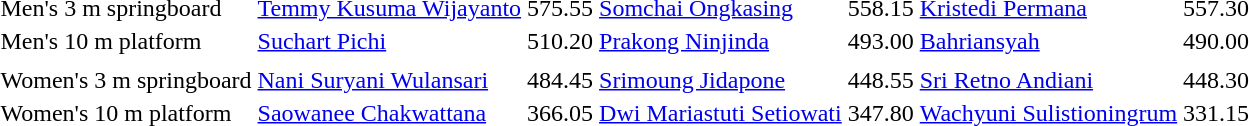<table>
<tr>
<td>Men's 3 m springboard</td>
<td> <a href='#'>Temmy Kusuma Wijayanto</a></td>
<td>575.55</td>
<td> <a href='#'>Somchai Ongkasing</a></td>
<td>558.15</td>
<td> <a href='#'>Kristedi Permana</a></td>
<td>557.30</td>
</tr>
<tr>
<td>Men's 10 m platform</td>
<td> <a href='#'>Suchart Pichi</a></td>
<td>510.20</td>
<td> <a href='#'>Prakong Ninjinda</a></td>
<td>493.00</td>
<td> <a href='#'>Bahriansyah</a></td>
<td>490.00</td>
</tr>
<tr>
<td></td>
<td></td>
<td></td>
</tr>
<tr>
<td>Women's 3 m springboard</td>
<td> <a href='#'>Nani Suryani Wulansari</a></td>
<td>484.45</td>
<td> <a href='#'>Srimoung Jidapone</a></td>
<td>448.55</td>
<td> <a href='#'>Sri Retno Andiani</a></td>
<td>448.30</td>
</tr>
<tr>
<td>Women's 10 m platform</td>
<td> <a href='#'>Saowanee Chakwattana</a></td>
<td>366.05</td>
<td> <a href='#'>Dwi Mariastuti Setiowati</a></td>
<td>347.80</td>
<td> <a href='#'>Wachyuni Sulistioningrum</a></td>
<td>331.15</td>
</tr>
</table>
